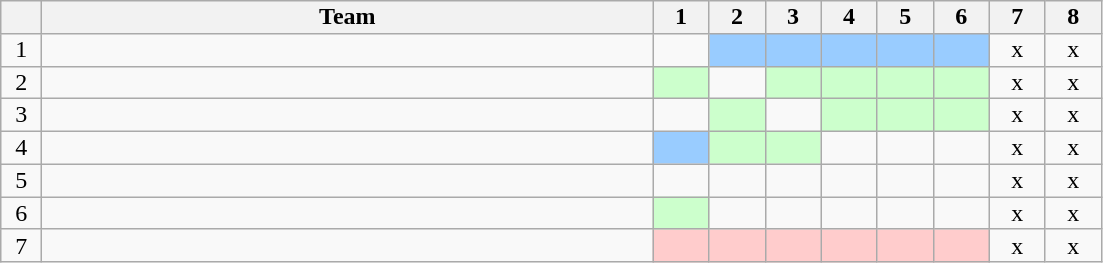<table class="wikitable sortable" style="text-align:center; line-height: 90%;">
<tr>
<th width=20 abbr="Position"></th>
<th width=400px>Team</th>
<th width=30 abbr="Round 1">1</th>
<th width=30 abbr="Round 2">2</th>
<th width=30 abbr="Round 3">3</th>
<th width=30 abbr="Round 4">4</th>
<th width=30 abbr="Round 5">5</th>
<th width=30 abbr="Round 6">6</th>
<th width=30 abbr="Round 7">7</th>
<th width=30 abbr="Round 8">8</th>
</tr>
<tr>
<td>1</td>
<td style="text-align:left"></td>
<td></td>
<td style="background:#99ccff;"></td>
<td style="background:#99ccff;"></td>
<td style="background:#99ccff;"></td>
<td style="background:#99ccff;"></td>
<td style="background:#99ccff;"></td>
<td>x</td>
<td>x</td>
</tr>
<tr>
<td>2</td>
<td style="text-align:left"></td>
<td style="background:#ccffcc;"></td>
<td></td>
<td style="background:#ccffcc;"></td>
<td style="background:#ccffcc;"></td>
<td style="background:#ccffcc;"></td>
<td style="background:#ccffcc;"></td>
<td>x</td>
<td>x</td>
</tr>
<tr>
<td>3</td>
<td style="text-align:left"></td>
<td></td>
<td style="background:#ccffcc;"></td>
<td></td>
<td style="background:#ccffcc;"></td>
<td style="background:#ccffcc;"></td>
<td style="background:#ccffcc;"></td>
<td>x</td>
<td>x</td>
</tr>
<tr>
<td>4</td>
<td style="text-align:left"></td>
<td style="background:#99ccff;"></td>
<td style="background:#ccffcc;"></td>
<td style="background:#ccffcc;"></td>
<td></td>
<td></td>
<td></td>
<td>x</td>
<td>x</td>
</tr>
<tr>
<td>5</td>
<td style="text-align:left"></td>
<td></td>
<td></td>
<td></td>
<td></td>
<td></td>
<td></td>
<td>x</td>
<td>x</td>
</tr>
<tr>
<td>6</td>
<td style="text-align:left"></td>
<td style="background:#ccffcc;"></td>
<td></td>
<td></td>
<td></td>
<td></td>
<td></td>
<td>x</td>
<td>x</td>
</tr>
<tr>
<td>7</td>
<td style="text-align:left"></td>
<td style="background:#ffcccc;"></td>
<td style="background:#ffcccc;"></td>
<td style="background:#ffcccc;"></td>
<td style="background:#ffcccc;"></td>
<td style="background:#ffcccc;"></td>
<td style="background:#ffcccc;"></td>
<td>x</td>
<td>x</td>
</tr>
</table>
